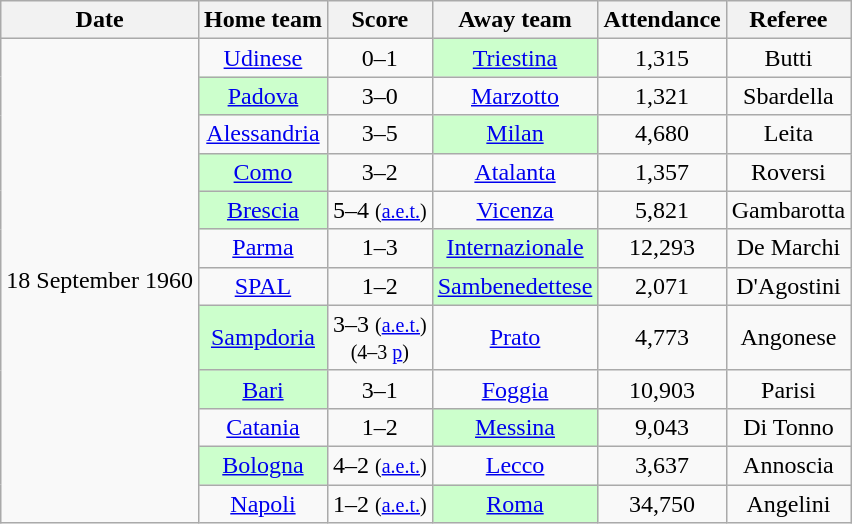<table class="wikitable" style="text-align: center">
<tr>
<th>Date</th>
<th>Home team</th>
<th>Score</th>
<th>Away team</th>
<th>Attendance</th>
<th>Referee</th>
</tr>
<tr>
<td rowspan=12>18 September 1960</td>
<td><a href='#'>Udinese</a></td>
<td>0–1</td>
<td bgcolor="ccffcc"><a href='#'>Triestina</a></td>
<td>1,315</td>
<td>Butti</td>
</tr>
<tr>
<td bgcolor="ccffcc"><a href='#'>Padova</a></td>
<td>3–0</td>
<td><a href='#'>Marzotto</a></td>
<td>1,321</td>
<td>Sbardella</td>
</tr>
<tr>
<td><a href='#'>Alessandria</a></td>
<td>3–5</td>
<td bgcolor="ccffcc"><a href='#'>Milan</a></td>
<td>4,680</td>
<td>Leita</td>
</tr>
<tr>
<td bgcolor="ccffcc"><a href='#'>Como</a></td>
<td>3–2</td>
<td><a href='#'>Atalanta</a></td>
<td>1,357</td>
<td>Roversi</td>
</tr>
<tr>
<td bgcolor="ccffcc"><a href='#'>Brescia</a></td>
<td>5–4 <small>(<a href='#'>a.e.t.</a>)</small></td>
<td><a href='#'>Vicenza</a></td>
<td>5,821</td>
<td>Gambarotta</td>
</tr>
<tr>
<td><a href='#'>Parma</a></td>
<td>1–3</td>
<td bgcolor="ccffcc"><a href='#'>Internazionale</a></td>
<td>12,293</td>
<td>De Marchi</td>
</tr>
<tr>
<td><a href='#'>SPAL</a></td>
<td>1–2</td>
<td bgcolor="ccffcc"><a href='#'>Sambenedettese</a></td>
<td>2,071</td>
<td>D'Agostini</td>
</tr>
<tr>
<td bgcolor="ccffcc"><a href='#'>Sampdoria</a></td>
<td>3–3 <small>(<a href='#'>a.e.t.</a>)</small><br><small>(4–3 <a href='#'>p</a>)</small></td>
<td><a href='#'>Prato</a></td>
<td>4,773</td>
<td>Angonese</td>
</tr>
<tr>
<td bgcolor="ccffcc"><a href='#'>Bari</a></td>
<td>3–1</td>
<td><a href='#'>Foggia</a></td>
<td>10,903</td>
<td>Parisi</td>
</tr>
<tr>
<td><a href='#'>Catania</a></td>
<td>1–2</td>
<td bgcolor="ccffcc"><a href='#'>Messina</a></td>
<td>9,043</td>
<td>Di Tonno</td>
</tr>
<tr>
<td bgcolor="ccffcc"><a href='#'>Bologna</a></td>
<td>4–2 <small>(<a href='#'>a.e.t.</a>)</small></td>
<td><a href='#'>Lecco</a></td>
<td>3,637</td>
<td>Annoscia</td>
</tr>
<tr>
<td><a href='#'>Napoli</a></td>
<td>1–2 <small>(<a href='#'>a.e.t.</a>)</small></td>
<td bgcolor="ccffcc"><a href='#'>Roma</a></td>
<td>34,750</td>
<td>Angelini</td>
</tr>
</table>
